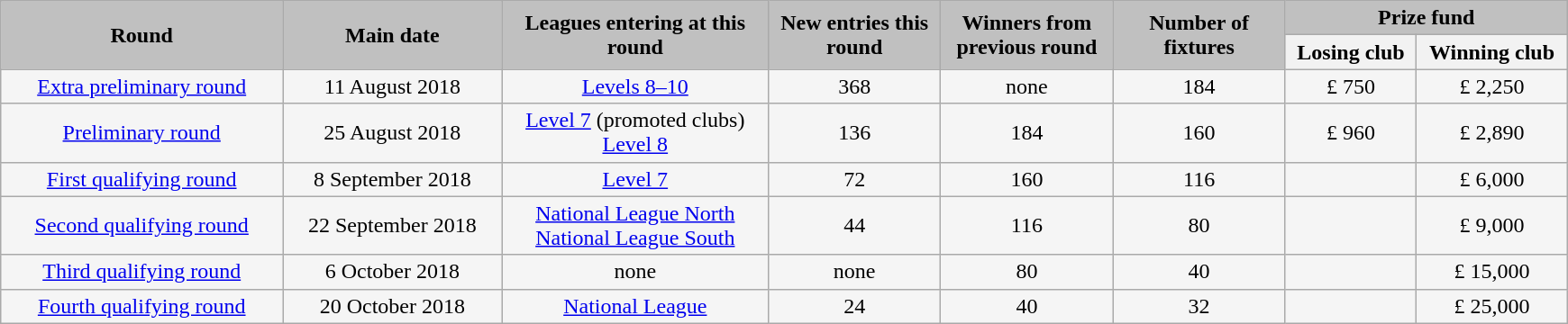<table class="wikitable" style="width: 1160px; background:WhiteSmoke; text-align:center">
<tr>
<td scope="col" rowspan="2" style="width: 18.00%; background:silver;"><strong>Round</strong></td>
<td scope="col" rowspan="2" style="width: 14.00%; background:silver;"><strong>Main date</strong></td>
<td scope="col" rowspan="2" style="width: 17.00%; background:silver;"><strong>Leagues entering at this round</strong></td>
<td scope="col" rowspan="2" style="width: 11.00%; background:silver;"><strong>New entries this round</strong></td>
<td scope="col" rowspan="2" style="width: 11.00%; background:silver;"><strong>Winners from previous round</strong></td>
<td scope="col" rowspan="2" style="width: 11.00%; background:silver;"><strong>Number of fixtures</strong></td>
<th scope="col" colspan="2" style="width: 18.00%; background:silver;"><strong>Prize fund</strong></th>
</tr>
<tr>
<th scope="col" background:silver;">Losing club</th>
<th scope="col" background:silver;">Winning club</th>
</tr>
<tr>
<td><a href='#'>Extra preliminary round</a></td>
<td>11 August 2018</td>
<td><a href='#'>Levels 8–10</a></td>
<td>368</td>
<td>none</td>
<td>184</td>
<td>£ 750</td>
<td>£ 2,250</td>
</tr>
<tr>
<td><a href='#'>Preliminary round</a></td>
<td>25 August 2018</td>
<td><a href='#'>Level 7</a> (promoted clubs)<br><a href='#'>Level 8</a></td>
<td>136</td>
<td>184</td>
<td>160</td>
<td>£ 960</td>
<td>£ 2,890</td>
</tr>
<tr>
<td><a href='#'>First qualifying round</a></td>
<td>8 September 2018</td>
<td><a href='#'>Level 7</a></td>
<td>72</td>
<td>160</td>
<td>116</td>
<td></td>
<td>£ 6,000</td>
</tr>
<tr>
<td><a href='#'>Second qualifying round</a></td>
<td>22 September 2018</td>
<td><a href='#'>National League North<br>National League South</a></td>
<td>44</td>
<td>116</td>
<td>80</td>
<td></td>
<td>£ 9,000</td>
</tr>
<tr>
<td><a href='#'>Third qualifying round</a></td>
<td>6 October 2018</td>
<td>none</td>
<td>none</td>
<td>80</td>
<td>40</td>
<td></td>
<td>£ 15,000</td>
</tr>
<tr>
<td><a href='#'>Fourth qualifying round</a></td>
<td>20 October 2018</td>
<td><a href='#'>National League</a></td>
<td>24</td>
<td>40</td>
<td>32</td>
<td></td>
<td>£ 25,000</td>
</tr>
</table>
